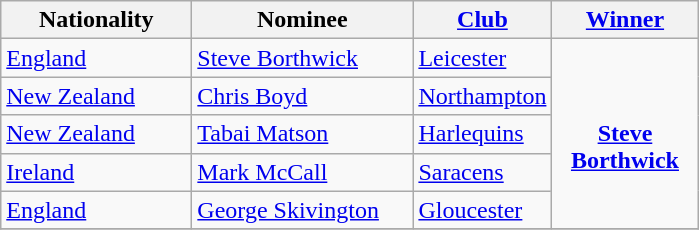<table class="wikitable">
<tr>
<th width=120>Nationality</th>
<th width=140>Nominee</th>
<th width=80><a href='#'>Club</a></th>
<th width=90><a href='#'>Winner</a></th>
</tr>
<tr>
<td> <a href='#'>England</a></td>
<td><a href='#'>Steve Borthwick</a></td>
<td><a href='#'>Leicester</a></td>
<td rowspan=5 align=center><br><strong><a href='#'>Steve Borthwick</a></strong></td>
</tr>
<tr>
<td> <a href='#'>New Zealand</a></td>
<td><a href='#'>Chris Boyd</a></td>
<td><a href='#'>Northampton</a></td>
</tr>
<tr>
<td> <a href='#'>New Zealand</a></td>
<td><a href='#'>Tabai Matson</a></td>
<td><a href='#'>Harlequins</a></td>
</tr>
<tr>
<td> <a href='#'>Ireland</a></td>
<td><a href='#'>Mark McCall</a></td>
<td><a href='#'>Saracens</a></td>
</tr>
<tr>
<td> <a href='#'>England</a></td>
<td><a href='#'>George Skivington</a></td>
<td><a href='#'>Gloucester</a></td>
</tr>
<tr>
</tr>
</table>
